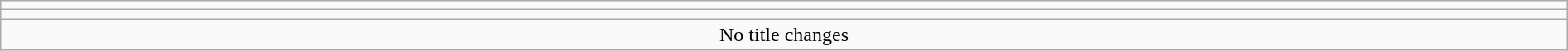<table class="wikitable" style="text-align:center; width:100%;">
<tr>
<td colspan=5></td>
</tr>
<tr>
<td colspan=5><strong></strong></td>
</tr>
<tr>
<td colspan="5">No title changes</td>
</tr>
</table>
